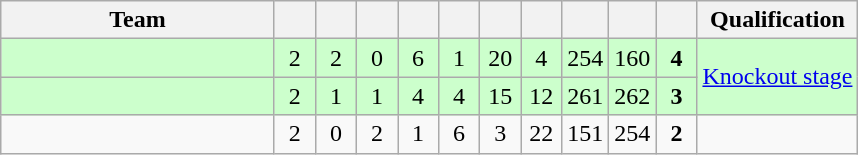<table class=wikitable style="text-align:center">
<tr>
<th width=175>Team</th>
<th width=20></th>
<th width=20></th>
<th width=20></th>
<th width=20></th>
<th width=20></th>
<th width=20></th>
<th width=20></th>
<th width=20></th>
<th width=20></th>
<th width=20></th>
<th>Qualification</th>
</tr>
<tr style="background-color:#ccffcc;">
<td style="text-align:left;"></td>
<td>2</td>
<td>2</td>
<td>0</td>
<td>6</td>
<td>1</td>
<td>20</td>
<td>4</td>
<td>254</td>
<td>160</td>
<td><strong>4</strong></td>
<td rowspan=2><a href='#'>Knockout stage</a></td>
</tr>
<tr style="background-color:#ccffcc;">
<td style="text-align:left;"></td>
<td>2</td>
<td>1</td>
<td>1</td>
<td>4</td>
<td>4</td>
<td>15</td>
<td>12</td>
<td>261</td>
<td>262</td>
<td><strong>3</strong></td>
</tr>
<tr>
<td style="text-align:left;"></td>
<td>2</td>
<td>0</td>
<td>2</td>
<td>1</td>
<td>6</td>
<td>3</td>
<td>22</td>
<td>151</td>
<td>254</td>
<td><strong>2</strong></td>
<td></td>
</tr>
</table>
